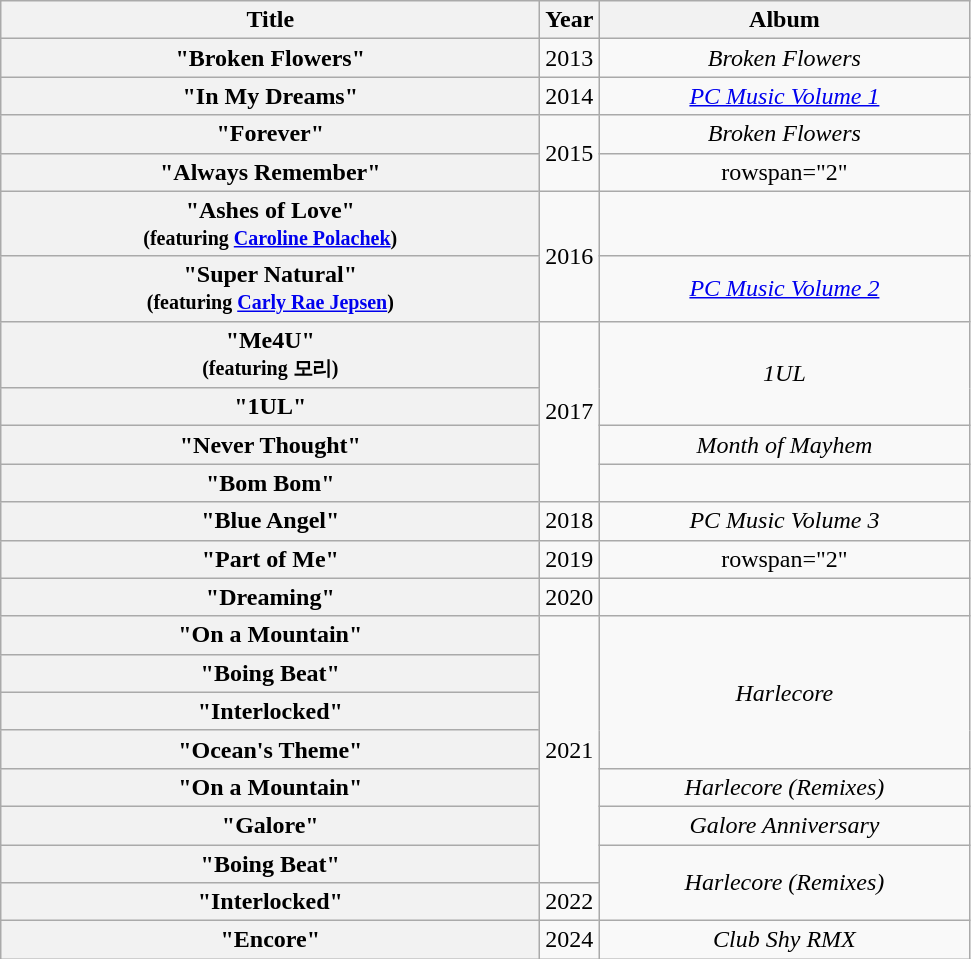<table class="wikitable plainrowheaders" style="text-align:center;">
<tr>
<th scope="col" style="width:22em;">Title</th>
<th scope="col" style="width:2em;">Year</th>
<th scope="col" style="width:15em;">Album</th>
</tr>
<tr>
<th scope="row">"Broken Flowers"</th>
<td>2013</td>
<td><em>Broken Flowers</em></td>
</tr>
<tr>
<th scope="row">"In My Dreams"</th>
<td>2014</td>
<td><em><a href='#'>PC Music Volume 1</a></em></td>
</tr>
<tr>
<th scope="row">"Forever"</th>
<td rowspan=2>2015</td>
<td><em>Broken Flowers</em></td>
</tr>
<tr>
<th scope="row">"Always Remember"</th>
<td>rowspan="2" </td>
</tr>
<tr>
<th scope="row">"Ashes of Love"<br><small>(featuring <a href='#'>Caroline Polachek</a>)</small></th>
<td rowspan=2>2016</td>
</tr>
<tr>
<th scope="row">"Super Natural"<br><small>(featuring <a href='#'>Carly Rae Jepsen</a>)</small></th>
<td><em><a href='#'>PC Music Volume 2</a></em></td>
</tr>
<tr>
<th scope="row">"Me4U"<br><small>(featuring 모리)</small></th>
<td rowspan=4>2017</td>
<td rowspan="2"><em>1UL</em></td>
</tr>
<tr>
<th scope="row">"1UL"</th>
</tr>
<tr>
<th scope="row">"Never Thought"<br></th>
<td><em>Month of Mayhem</em></td>
</tr>
<tr>
<th scope="row">"Bom Bom"<br></th>
<td></td>
</tr>
<tr>
<th scope="row">"Blue Angel"<br></th>
<td>2018</td>
<td><em>PC Music Volume 3</em></td>
</tr>
<tr>
<th scope="row">"Part of Me"<br></th>
<td>2019</td>
<td>rowspan="2" </td>
</tr>
<tr>
<th scope="row">"Dreaming"<br></th>
<td>2020</td>
</tr>
<tr>
<th scope="row">"On a Mountain"</th>
<td rowspan="7">2021</td>
<td rowspan="4"><em>Harlecore</em></td>
</tr>
<tr>
<th scope="row">"Boing Beat"</th>
</tr>
<tr>
<th scope="row">"Interlocked"</th>
</tr>
<tr>
<th scope="row">"Ocean's Theme"</th>
</tr>
<tr>
<th scope="row">"On a Mountain" </th>
<td><em>Harlecore (Remixes)</em></td>
</tr>
<tr>
<th scope="row">"Galore" </th>
<td><em>Galore Anniversary</em></td>
</tr>
<tr>
<th scope="row">"Boing Beat" </th>
<td rowspan="2"><em>Harlecore (Remixes)</em></td>
</tr>
<tr>
<th scope="row">"Interlocked" </th>
<td>2022</td>
</tr>
<tr>
<th scope="row">"Encore"<br></th>
<td>2024</td>
<td><em>Club Shy RMX</em></td>
</tr>
</table>
